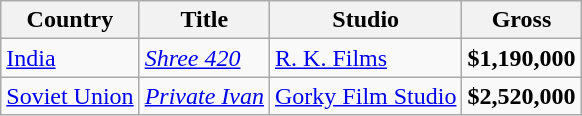<table class="wikitable">
<tr>
<th>Country</th>
<th>Title</th>
<th>Studio</th>
<th>Gross</th>
</tr>
<tr>
<td><a href='#'>India</a></td>
<td><em><a href='#'>Shree 420</a></em></td>
<td><a href='#'>R. K. Films</a></td>
<td><strong>$1,190,000</strong></td>
</tr>
<tr>
<td><a href='#'>Soviet Union</a></td>
<td><em><a href='#'>Private Ivan</a></em></td>
<td><a href='#'>Gorky Film Studio</a></td>
<td><strong>$2,520,000</strong></td>
</tr>
</table>
